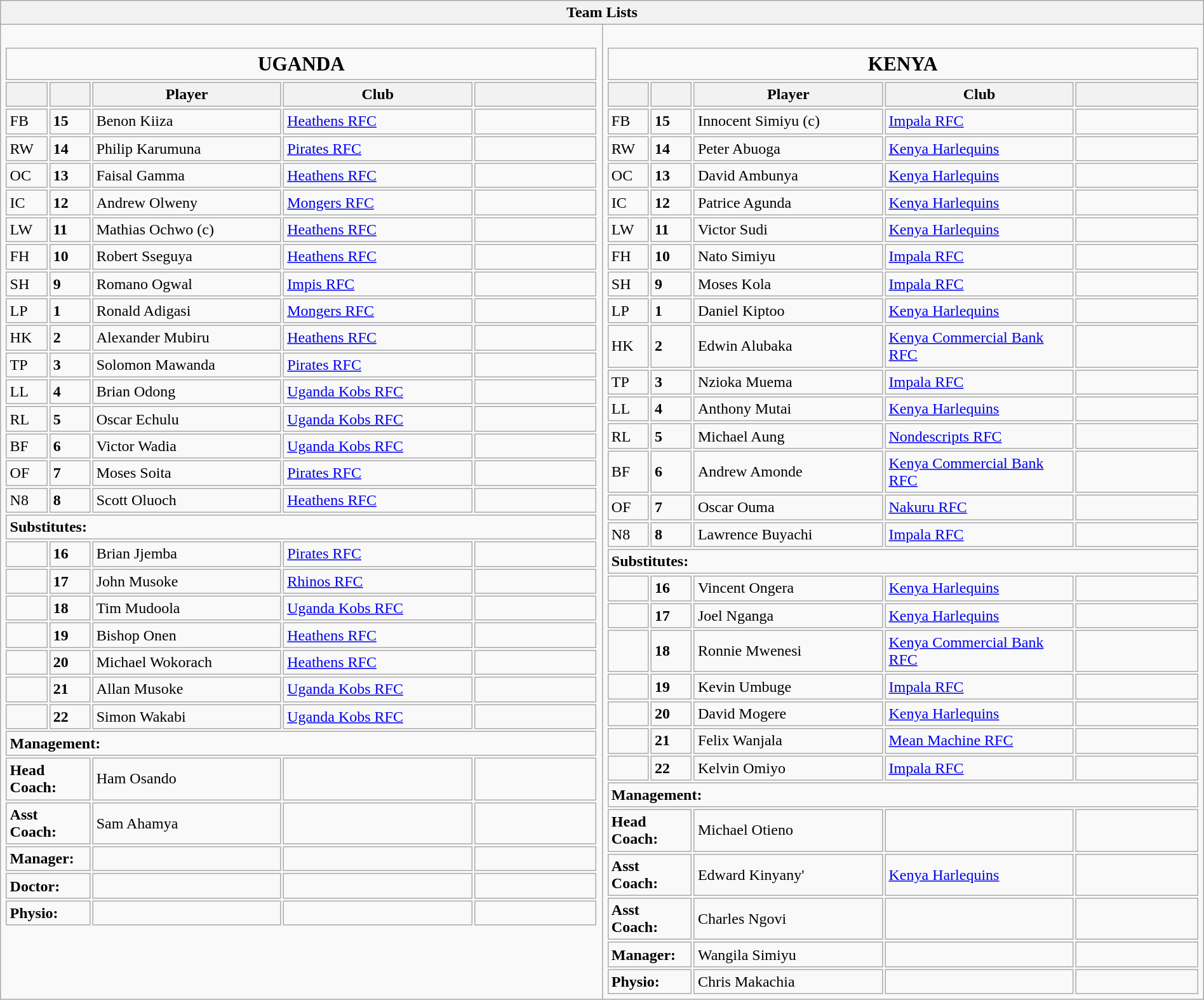<table class="wikitable collapsible collapsed" border="1" width="100%">
<tr>
<th colspan=2>Team Lists</th>
</tr>
<tr>
<td valign="top" width="50%"><br><table border="0" width="100%">
<tr>
<td colspan=5 align="center" style="font-size:130%"> <strong>UGANDA</strong></td>
</tr>
<tr>
<th width="35"></th>
<th width="35"></th>
<th width="190">Player</th>
<th width="190">Club</th>
<th></th>
</tr>
<tr>
<td>FB</td>
<td><strong>15</strong></td>
<td>Benon Kiiza</td>
<td><a href='#'>Heathens RFC</a></td>
<td></td>
</tr>
<tr>
<td>RW</td>
<td><strong>14</strong></td>
<td>Philip Karumuna</td>
<td><a href='#'>Pirates RFC</a></td>
<td></td>
</tr>
<tr>
<td>OC</td>
<td><strong>13</strong></td>
<td>Faisal Gamma</td>
<td><a href='#'>Heathens RFC</a></td>
<td></td>
</tr>
<tr>
<td>IC</td>
<td><strong>12</strong></td>
<td>Andrew Olweny</td>
<td><a href='#'>Mongers RFC</a></td>
<td></td>
</tr>
<tr>
<td>LW</td>
<td><strong>11</strong></td>
<td>Mathias Ochwo (c)</td>
<td><a href='#'>Heathens RFC</a></td>
<td></td>
</tr>
<tr>
<td>FH</td>
<td><strong>10</strong></td>
<td>Robert Sseguya</td>
<td><a href='#'>Heathens RFC</a></td>
<td></td>
</tr>
<tr>
<td>SH</td>
<td><strong>9</strong></td>
<td>Romano Ogwal</td>
<td><a href='#'>Impis RFC</a></td>
<td></td>
</tr>
<tr>
<td>LP</td>
<td><strong>1</strong></td>
<td>Ronald Adigasi</td>
<td><a href='#'>Mongers RFC</a></td>
<td></td>
</tr>
<tr>
<td>HK</td>
<td><strong>2</strong></td>
<td>Alexander Mubiru</td>
<td><a href='#'>Heathens RFC</a></td>
<td></td>
</tr>
<tr>
<td>TP</td>
<td><strong>3</strong></td>
<td>Solomon Mawanda</td>
<td><a href='#'>Pirates RFC</a></td>
<td></td>
</tr>
<tr>
<td>LL</td>
<td><strong>4</strong></td>
<td>Brian Odong</td>
<td><a href='#'>Uganda Kobs RFC</a></td>
<td></td>
</tr>
<tr>
<td>RL</td>
<td><strong>5</strong></td>
<td>Oscar Echulu</td>
<td><a href='#'>Uganda Kobs RFC</a></td>
<td></td>
</tr>
<tr>
<td>BF</td>
<td><strong>6</strong></td>
<td>Victor Wadia</td>
<td><a href='#'>Uganda Kobs RFC</a></td>
<td></td>
</tr>
<tr>
<td>OF</td>
<td><strong>7</strong></td>
<td>Moses Soita</td>
<td><a href='#'>Pirates RFC</a></td>
<td></td>
</tr>
<tr>
<td>N8</td>
<td><strong>8</strong></td>
<td>Scott Oluoch</td>
<td><a href='#'>Heathens RFC</a></td>
<td></td>
</tr>
<tr>
<td colspan=5><strong>Substitutes:</strong></td>
</tr>
<tr>
<td></td>
<td><strong>16</strong></td>
<td>Brian Jjemba</td>
<td><a href='#'>Pirates RFC</a></td>
<td></td>
</tr>
<tr>
<td></td>
<td><strong>17</strong></td>
<td>John Musoke</td>
<td><a href='#'>Rhinos RFC</a></td>
<td></td>
</tr>
<tr>
<td></td>
<td><strong>18</strong></td>
<td>Tim Mudoola</td>
<td><a href='#'>Uganda Kobs RFC</a></td>
<td></td>
</tr>
<tr>
<td></td>
<td><strong>19</strong></td>
<td>Bishop Onen</td>
<td><a href='#'>Heathens RFC</a></td>
<td></td>
</tr>
<tr>
<td></td>
<td><strong>20</strong></td>
<td>Michael Wokorach</td>
<td><a href='#'>Heathens RFC</a></td>
<td></td>
</tr>
<tr>
<td></td>
<td><strong>21</strong></td>
<td>Allan Musoke</td>
<td><a href='#'>Uganda Kobs RFC</a></td>
<td></td>
</tr>
<tr>
<td></td>
<td><strong>22</strong></td>
<td>Simon Wakabi</td>
<td><a href='#'>Uganda Kobs RFC</a></td>
<td></td>
</tr>
<tr>
<td colspan=5><strong>Management:</strong></td>
</tr>
<tr>
<td colspan="2"><strong>Head Coach:</strong></td>
<td>Ham Osando</td>
<td></td>
<td></td>
</tr>
<tr>
<td colspan="2"><strong>Asst Coach:</strong></td>
<td>Sam Ahamya</td>
<td></td>
<td></td>
</tr>
<tr>
<td colspan="2"><strong>Manager:</strong></td>
<td></td>
<td></td>
<td></td>
</tr>
<tr>
<td colspan="2"><strong>Doctor:</strong></td>
<td></td>
<td></td>
<td></td>
</tr>
<tr>
<td colspan="2"><strong>Physio:</strong></td>
<td></td>
<td></td>
<td></td>
</tr>
</table>
</td>
<td valign="top" width="50%"><br><table border="0" width="100%">
<tr>
<td colspan=5 align="center" style="font-size:130%"><strong>KENYA</strong> </td>
</tr>
<tr>
<th width="35"></th>
<th width="35"></th>
<th width="190">Player</th>
<th width="190">Club</th>
<th></th>
</tr>
<tr>
<td>FB</td>
<td><strong>15</strong></td>
<td>Innocent Simiyu (c)</td>
<td><a href='#'>Impala RFC</a></td>
<td></td>
</tr>
<tr>
<td>RW</td>
<td><strong>14</strong></td>
<td>Peter Abuoga</td>
<td><a href='#'>Kenya Harlequins</a></td>
<td></td>
</tr>
<tr>
<td>OC</td>
<td><strong>13</strong></td>
<td>David Ambunya</td>
<td><a href='#'>Kenya Harlequins</a></td>
<td></td>
</tr>
<tr>
<td>IC</td>
<td><strong>12</strong></td>
<td>Patrice Agunda</td>
<td><a href='#'>Kenya Harlequins</a></td>
<td></td>
</tr>
<tr>
<td>LW</td>
<td><strong>11</strong></td>
<td>Victor Sudi</td>
<td><a href='#'>Kenya Harlequins</a></td>
<td></td>
</tr>
<tr>
<td>FH</td>
<td><strong>10</strong></td>
<td>Nato Simiyu</td>
<td><a href='#'>Impala RFC</a></td>
<td></td>
</tr>
<tr>
<td>SH</td>
<td><strong>9</strong></td>
<td>Moses Kola</td>
<td><a href='#'>Impala RFC</a></td>
<td></td>
</tr>
<tr>
<td>LP</td>
<td><strong>1</strong></td>
<td>Daniel Kiptoo</td>
<td><a href='#'>Kenya Harlequins</a></td>
<td></td>
</tr>
<tr>
<td>HK</td>
<td><strong>2</strong></td>
<td>Edwin Alubaka</td>
<td><a href='#'>Kenya Commercial Bank RFC</a></td>
<td></td>
</tr>
<tr>
<td>TP</td>
<td><strong>3</strong></td>
<td>Nzioka Muema</td>
<td><a href='#'>Impala RFC</a></td>
<td></td>
</tr>
<tr>
<td>LL</td>
<td><strong>4</strong></td>
<td>Anthony Mutai</td>
<td><a href='#'>Kenya Harlequins</a></td>
<td></td>
</tr>
<tr>
<td>RL</td>
<td><strong>5</strong></td>
<td>Michael Aung</td>
<td><a href='#'>Nondescripts RFC</a></td>
<td></td>
</tr>
<tr>
<td>BF</td>
<td><strong>6</strong></td>
<td>Andrew Amonde</td>
<td><a href='#'>Kenya Commercial Bank RFC</a></td>
<td></td>
</tr>
<tr>
<td>OF</td>
<td><strong>7</strong></td>
<td>Oscar Ouma</td>
<td><a href='#'>Nakuru RFC</a></td>
<td></td>
</tr>
<tr>
<td>N8</td>
<td><strong>8</strong></td>
<td>Lawrence Buyachi</td>
<td><a href='#'>Impala RFC</a></td>
<td></td>
</tr>
<tr>
<td colspan=5><strong>Substitutes:</strong></td>
</tr>
<tr>
<td></td>
<td><strong>16</strong></td>
<td>Vincent Ongera</td>
<td><a href='#'>Kenya Harlequins</a></td>
<td></td>
</tr>
<tr>
<td></td>
<td><strong>17</strong></td>
<td>Joel Nganga</td>
<td><a href='#'>Kenya Harlequins</a></td>
<td></td>
</tr>
<tr>
<td></td>
<td><strong>18</strong></td>
<td>Ronnie Mwenesi</td>
<td><a href='#'>Kenya Commercial Bank RFC</a></td>
<td></td>
</tr>
<tr>
<td></td>
<td><strong>19</strong></td>
<td>Kevin Umbuge</td>
<td><a href='#'>Impala RFC</a></td>
<td></td>
</tr>
<tr>
<td></td>
<td><strong>20</strong></td>
<td>David Mogere</td>
<td><a href='#'>Kenya Harlequins</a></td>
<td></td>
</tr>
<tr>
<td></td>
<td><strong>21</strong></td>
<td>Felix Wanjala</td>
<td><a href='#'>Mean Machine RFC</a></td>
<td></td>
</tr>
<tr>
<td></td>
<td><strong>22</strong></td>
<td>Kelvin Omiyo</td>
<td><a href='#'>Impala RFC</a></td>
<td></td>
</tr>
<tr>
<td colspan=5><strong>Management:</strong></td>
</tr>
<tr>
<td colspan="2"><strong>Head Coach:</strong></td>
<td>Michael Otieno</td>
<td></td>
<td></td>
</tr>
<tr>
<td colspan="2"><strong>Asst Coach:</strong></td>
<td>Edward Kinyany'</td>
<td><a href='#'>Kenya Harlequins</a></td>
<td></td>
</tr>
<tr>
<td colspan="2"><strong>Asst Coach:</strong></td>
<td>Charles Ngovi</td>
<td></td>
<td></td>
</tr>
<tr>
<td colspan="2"><strong>Manager:</strong></td>
<td>Wangila Simiyu</td>
<td></td>
<td></td>
</tr>
<tr>
<td colspan="2"><strong>Physio:</strong></td>
<td>Chris Makachia</td>
<td></td>
<td></td>
</tr>
</table>
</td>
</tr>
</table>
